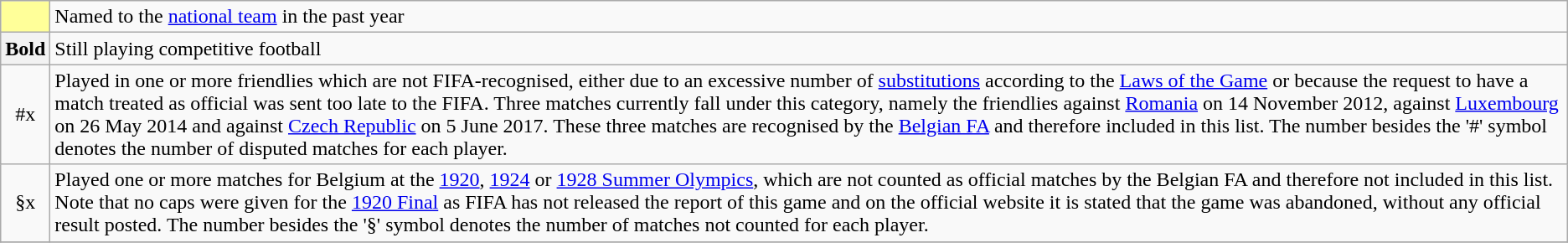<table class="wikitable">
<tr>
<td style="background-color:#FFFF99"></td>
<td>Named to the <a href='#'>national team</a> in the past year</td>
</tr>
<tr>
<th><strong>Bold</strong></th>
<td colspan="3">Still playing competitive football</td>
</tr>
<tr>
<td align="center">#x</td>
<td>Played in one or more friendlies which are not FIFA-recognised, either due to an excessive number of <a href='#'>substitutions</a> according to the <a href='#'>Laws of the Game</a> or because the request to have a match treated as official was sent too late to the FIFA. Three matches currently fall under this category, namely the friendlies against <a href='#'>Romania</a> on 14 November 2012, against <a href='#'>Luxembourg</a> on 26 May 2014 and against <a href='#'>Czech Republic</a> on 5 June 2017. These three matches are recognised by the <a href='#'>Belgian FA</a> and therefore included in this list. The number besides the '#' symbol denotes the number of disputed matches for each player.</td>
</tr>
<tr>
<td align="center">§x</td>
<td>Played one or more matches for Belgium at the <a href='#'>1920</a>, <a href='#'>1924</a> or <a href='#'>1928 Summer Olympics</a>, which are not counted as official matches by the Belgian FA and therefore not included in this list. Note that no caps were given for the <a href='#'>1920 Final</a> as FIFA has not released the report of this game and on the official website it is stated that the game was abandoned, without any official result posted. The number besides the '§' symbol denotes the number of matches not counted for each player.</td>
</tr>
<tr>
</tr>
</table>
